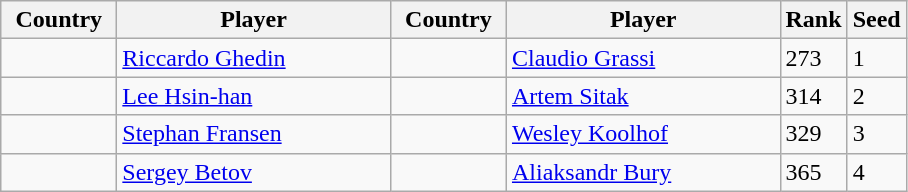<table class="sortable wikitable">
<tr>
<th width="70">Country</th>
<th width="175">Player</th>
<th width="70">Country</th>
<th width="175">Player</th>
<th>Rank</th>
<th>Seed</th>
</tr>
<tr>
<td></td>
<td><a href='#'>Riccardo Ghedin</a></td>
<td></td>
<td><a href='#'>Claudio Grassi</a></td>
<td>273</td>
<td>1</td>
</tr>
<tr>
<td></td>
<td><a href='#'>Lee Hsin-han</a></td>
<td></td>
<td><a href='#'>Artem Sitak</a></td>
<td>314</td>
<td>2</td>
</tr>
<tr>
<td></td>
<td><a href='#'>Stephan Fransen</a></td>
<td></td>
<td><a href='#'>Wesley Koolhof</a></td>
<td>329</td>
<td>3</td>
</tr>
<tr>
<td></td>
<td><a href='#'>Sergey Betov</a></td>
<td></td>
<td><a href='#'>Aliaksandr Bury</a></td>
<td>365</td>
<td>4</td>
</tr>
</table>
